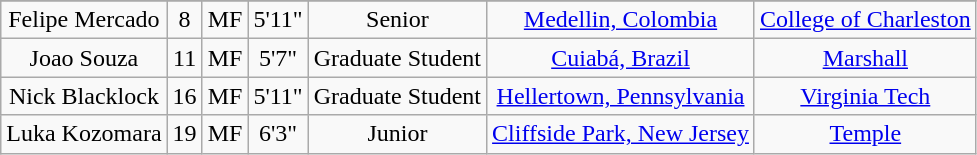<table class="wikitable sortable" border="1" style="text-align: center;">
<tr align=center>
</tr>
<tr>
<td>Felipe Mercado</td>
<td>8</td>
<td>MF</td>
<td>5'11"</td>
<td>Senior</td>
<td><a href='#'>Medellin, Colombia</a></td>
<td><a href='#'>College of Charleston</a></td>
</tr>
<tr>
<td>Joao Souza</td>
<td>11</td>
<td>MF</td>
<td>5'7"</td>
<td>Graduate Student</td>
<td><a href='#'>Cuiabá, Brazil</a></td>
<td><a href='#'>Marshall</a></td>
</tr>
<tr>
<td>Nick Blacklock</td>
<td>16</td>
<td>MF</td>
<td>5'11"</td>
<td>Graduate Student</td>
<td><a href='#'>Hellertown, Pennsylvania</a></td>
<td><a href='#'>Virginia Tech</a></td>
</tr>
<tr>
<td>Luka Kozomara</td>
<td>19</td>
<td>MF</td>
<td>6'3"</td>
<td>Junior</td>
<td><a href='#'>Cliffside Park, New Jersey</a></td>
<td><a href='#'>Temple</a></td>
</tr>
</table>
